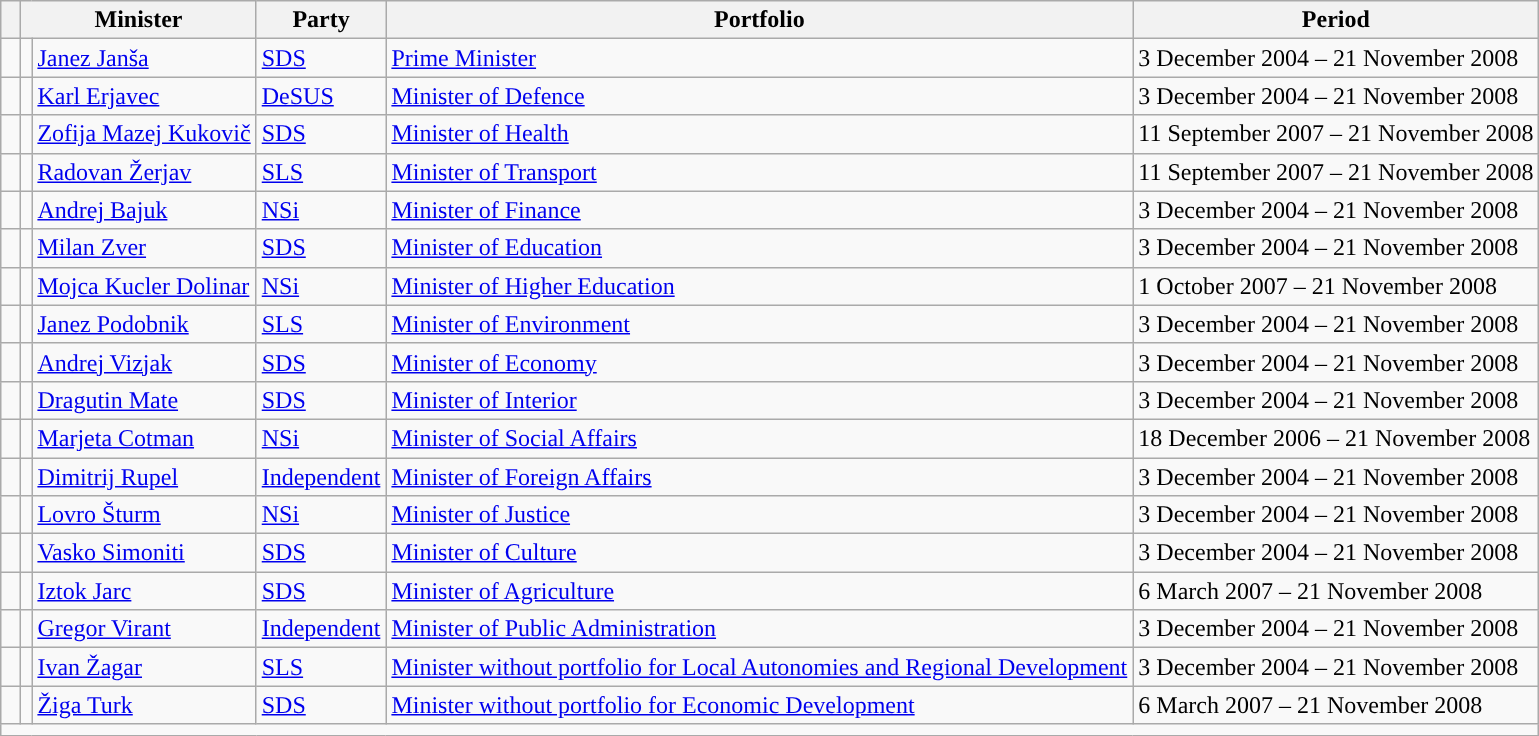<table class="wikitable">
<tr>
<th colspan="1" width=6px></th>
<th colspan="2">Minister</th>
<th>Party</th>
<th>Portfolio</th>
<th>Period</th>
</tr>
<tr>
<td style="background-color: "></td>
<td></td>
<td><a href='#'>Janez Janša</a></td>
<td><a href='#'>SDS</a></td>
<td><a href='#'>Prime Minister</a></td>
<td>3 December 2004 – 21 November 2008</td>
</tr>
<tr>
<td style="background-color: "></td>
<td></td>
<td><a href='#'>Karl Erjavec</a></td>
<td><a href='#'>DeSUS</a></td>
<td><a href='#'>Minister of Defence</a></td>
<td>3 December 2004 – 21 November 2008</td>
</tr>
<tr>
<td style="background-color: "></td>
<td></td>
<td><a href='#'>Zofija Mazej Kukovič</a></td>
<td><a href='#'>SDS</a></td>
<td><a href='#'>Minister of Health</a></td>
<td>11 September 2007 – 21 November 2008</td>
</tr>
<tr>
<td style="background-color: "></td>
<td></td>
<td><a href='#'>Radovan Žerjav</a></td>
<td><a href='#'>SLS</a></td>
<td><a href='#'>Minister of Transport</a></td>
<td>11 September 2007 – 21 November 2008</td>
</tr>
<tr>
<td style="background-color: "></td>
<td></td>
<td><a href='#'>Andrej Bajuk</a></td>
<td><a href='#'>NSi</a></td>
<td><a href='#'>Minister of Finance</a></td>
<td>3 December 2004 – 21 November 2008</td>
</tr>
<tr>
<td style="background-color: "></td>
<td></td>
<td><a href='#'>Milan Zver</a></td>
<td><a href='#'>SDS</a></td>
<td><a href='#'>Minister of Education</a></td>
<td>3 December 2004 – 21 November 2008</td>
</tr>
<tr>
<td style="background-color: "></td>
<td></td>
<td><a href='#'>Mojca Kucler Dolinar</a></td>
<td><a href='#'>NSi</a></td>
<td><a href='#'>Minister of Higher Education</a></td>
<td>1 October 2007 – 21 November 2008</td>
</tr>
<tr>
<td style="background-color: "></td>
<td></td>
<td><a href='#'>Janez Podobnik</a></td>
<td><a href='#'>SLS</a></td>
<td><a href='#'>Minister of Environment</a></td>
<td>3 December 2004 – 21 November 2008</td>
</tr>
<tr>
<td style="background-color: "></td>
<td></td>
<td><a href='#'>Andrej Vizjak</a></td>
<td><a href='#'>SDS</a></td>
<td><a href='#'>Minister of Economy</a></td>
<td>3 December 2004 – 21 November 2008</td>
</tr>
<tr>
<td style="background-color: "></td>
<td></td>
<td><a href='#'>Dragutin Mate</a></td>
<td><a href='#'>SDS</a></td>
<td><a href='#'>Minister of Interior</a></td>
<td>3 December 2004 – 21 November 2008</td>
</tr>
<tr>
<td style="background-color: "></td>
<td></td>
<td><a href='#'>Marjeta Cotman</a></td>
<td><a href='#'>NSi</a></td>
<td><a href='#'>Minister of Social Affairs</a></td>
<td>18 December 2006 – 21 November 2008</td>
</tr>
<tr>
<td style="background-color: "></td>
<td></td>
<td><a href='#'>Dimitrij Rupel</a></td>
<td><a href='#'>Independent</a></td>
<td><a href='#'>Minister of Foreign Affairs</a></td>
<td>3 December 2004 – 21 November 2008</td>
</tr>
<tr>
<td style="background-color: "></td>
<td></td>
<td><a href='#'>Lovro Šturm</a></td>
<td><a href='#'>NSi</a></td>
<td><a href='#'>Minister of Justice</a></td>
<td>3 December 2004 – 21 November 2008</td>
</tr>
<tr>
<td style="background-color: "></td>
<td></td>
<td><a href='#'>Vasko Simoniti</a></td>
<td><a href='#'>SDS</a></td>
<td><a href='#'>Minister of Culture</a></td>
<td>3 December 2004 – 21 November 2008</td>
</tr>
<tr>
<td style="background-color: "></td>
<td></td>
<td><a href='#'>Iztok Jarc</a></td>
<td><a href='#'>SDS</a></td>
<td><a href='#'>Minister of Agriculture</a></td>
<td>6 March 2007 – 21 November 2008</td>
</tr>
<tr>
<td style="background-color: "></td>
<td></td>
<td><a href='#'>Gregor Virant</a></td>
<td><a href='#'>Independent</a></td>
<td><a href='#'>Minister of Public Administration</a></td>
<td>3 December 2004 – 21 November 2008</td>
</tr>
<tr>
<td style="background-color: "></td>
<td></td>
<td><a href='#'>Ivan Žagar</a></td>
<td><a href='#'>SLS</a></td>
<td><a href='#'>Minister without portfolio for Local Autonomies and Regional Development</a></td>
<td>3 December 2004 – 21 November 2008</td>
</tr>
<tr>
<td style="background-color: "></td>
<td></td>
<td><a href='#'>Žiga Turk</a></td>
<td><a href='#'>SDS</a></td>
<td><a href='#'>Minister without portfolio for Economic Development</a></td>
<td>6 March 2007 – 21 November 2008</td>
</tr>
<tr>
<td colspan=6></td>
</tr>
</table>
